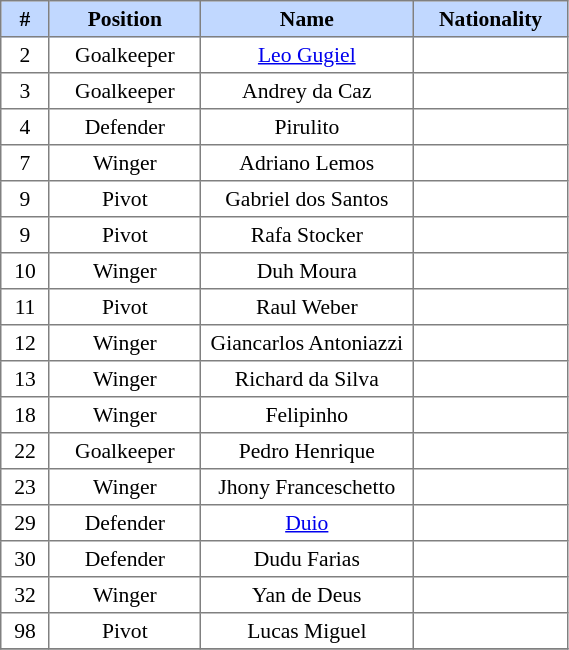<table border=1 style="border-collapse:collapse; font-size:90%;" cellpadding=3 cellspacing=0 width=30%>
<tr bgcolor=#C1D8FF>
<th width=2%>#</th>
<th width=5%>Position</th>
<th width=10%>Name</th>
<th width=5%>Nationality</th>
</tr>
<tr align=center>
<td>2</td>
<td>Goalkeeper</td>
<td><a href='#'>Leo Gugiel</a></td>
<td></td>
</tr>
<tr align=center>
<td>3</td>
<td>Goalkeeper</td>
<td>Andrey da Caz</td>
<td></td>
</tr>
<tr align=center>
<td>4</td>
<td>Defender</td>
<td>Pirulito</td>
<td></td>
</tr>
<tr align=center>
<td>7</td>
<td>Winger</td>
<td>Adriano Lemos</td>
<td></td>
</tr>
<tr align=center>
<td>9</td>
<td>Pivot</td>
<td>Gabriel dos Santos</td>
<td></td>
</tr>
<tr align=center>
<td>9</td>
<td>Pivot</td>
<td>Rafa Stocker</td>
<td></td>
</tr>
<tr align=center>
<td>10</td>
<td>Winger</td>
<td>Duh Moura</td>
<td></td>
</tr>
<tr align=center>
<td>11</td>
<td>Pivot</td>
<td>Raul Weber</td>
<td></td>
</tr>
<tr align=center>
<td>12</td>
<td>Winger</td>
<td>Giancarlos Antoniazzi</td>
<td></td>
</tr>
<tr align=center>
<td>13</td>
<td>Winger</td>
<td>Richard da Silva</td>
<td></td>
</tr>
<tr align=center>
<td>18</td>
<td>Winger</td>
<td>Felipinho</td>
<td></td>
</tr>
<tr align=center>
<td>22</td>
<td>Goalkeeper</td>
<td>Pedro Henrique</td>
<td></td>
</tr>
<tr align=center>
<td>23</td>
<td>Winger</td>
<td>Jhony Franceschetto</td>
<td></td>
</tr>
<tr align=center>
<td>29</td>
<td>Defender</td>
<td><a href='#'>Duio</a></td>
<td></td>
</tr>
<tr align=center>
<td>30</td>
<td>Defender</td>
<td>Dudu Farias</td>
<td></td>
</tr>
<tr align=center>
<td>32</td>
<td>Winger</td>
<td>Yan de Deus</td>
<td></td>
</tr>
<tr align=center>
<td>98</td>
<td>Pivot</td>
<td>Lucas Miguel</td>
<td></td>
</tr>
<tr align=center>
</tr>
</table>
